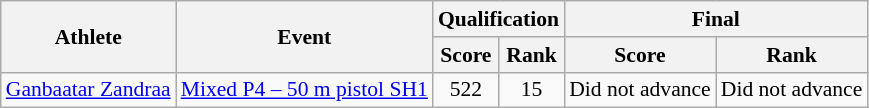<table class=wikitable style="font-size:90%">
<tr>
<th rowspan="2">Athlete</th>
<th rowspan="2">Event</th>
<th colspan="2">Qualification</th>
<th colspan="2">Final</th>
</tr>
<tr>
<th>Score</th>
<th>Rank</th>
<th>Score</th>
<th>Rank</th>
</tr>
<tr align=center>
<td align=left><a href='#'>Ganbaatar Zandraa</a></td>
<td align=left><a href='#'>Mixed P4 – 50 m pistol SH1</a></td>
<td>522</td>
<td>15</td>
<td>Did not advance</td>
<td>Did not advance</td>
</tr>
</table>
